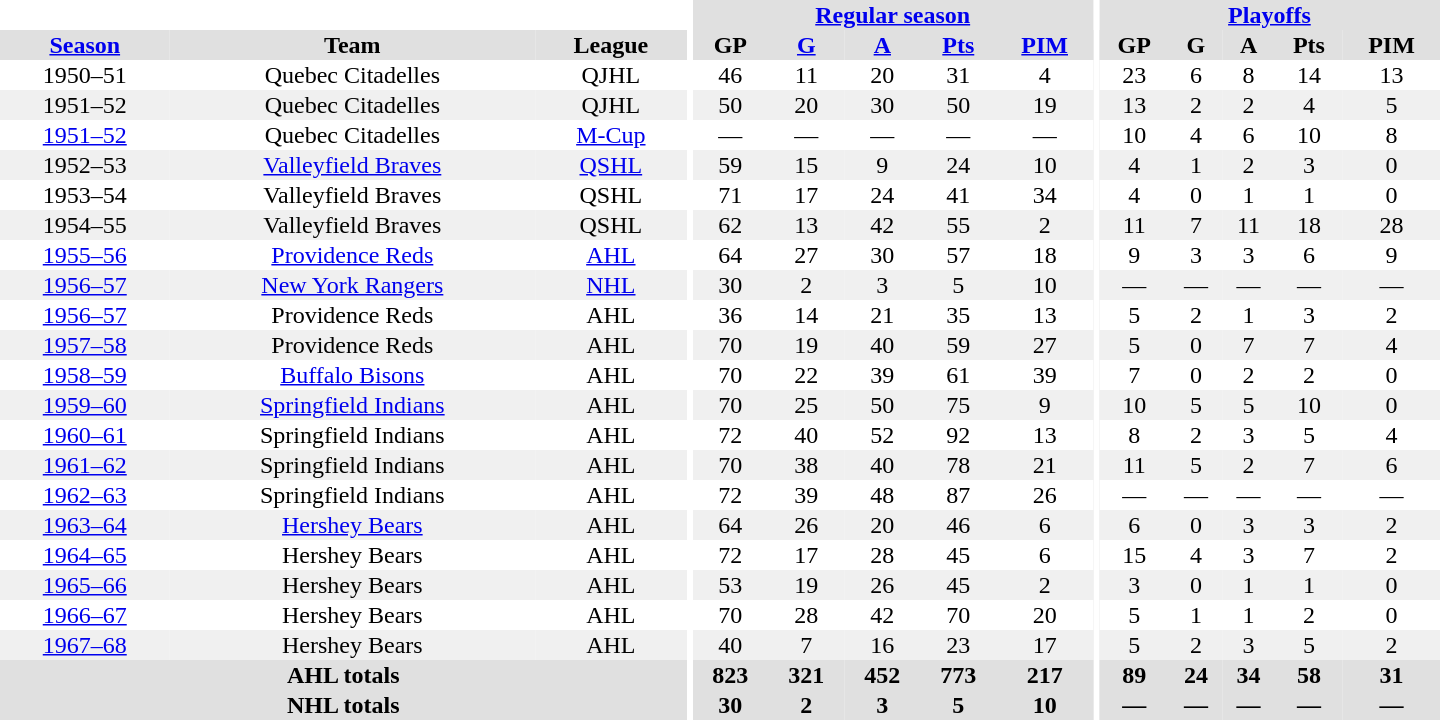<table border="0" cellpadding="1" cellspacing="0" style="text-align:center; width:60em">
<tr bgcolor="#e0e0e0">
<th colspan="3" bgcolor="#ffffff"></th>
<th rowspan="100" bgcolor="#ffffff"></th>
<th colspan="5"><a href='#'>Regular season</a></th>
<th rowspan="100" bgcolor="#ffffff"></th>
<th colspan="5"><a href='#'>Playoffs</a></th>
</tr>
<tr bgcolor="#e0e0e0">
<th><a href='#'>Season</a></th>
<th>Team</th>
<th>League</th>
<th>GP</th>
<th><a href='#'>G</a></th>
<th><a href='#'>A</a></th>
<th><a href='#'>Pts</a></th>
<th><a href='#'>PIM</a></th>
<th>GP</th>
<th>G</th>
<th>A</th>
<th>Pts</th>
<th>PIM</th>
</tr>
<tr>
<td>1950–51</td>
<td>Quebec Citadelles</td>
<td>QJHL</td>
<td>46</td>
<td>11</td>
<td>20</td>
<td>31</td>
<td>4</td>
<td>23</td>
<td>6</td>
<td>8</td>
<td>14</td>
<td>13</td>
</tr>
<tr bgcolor="#f0f0f0">
<td>1951–52</td>
<td>Quebec Citadelles</td>
<td>QJHL</td>
<td>50</td>
<td>20</td>
<td>30</td>
<td>50</td>
<td>19</td>
<td>13</td>
<td>2</td>
<td>2</td>
<td>4</td>
<td>5</td>
</tr>
<tr>
<td><a href='#'>1951–52</a></td>
<td>Quebec Citadelles</td>
<td><a href='#'>M-Cup</a></td>
<td>—</td>
<td>—</td>
<td>—</td>
<td>—</td>
<td>—</td>
<td>10</td>
<td>4</td>
<td>6</td>
<td>10</td>
<td>8</td>
</tr>
<tr bgcolor="#f0f0f0">
<td>1952–53</td>
<td><a href='#'>Valleyfield Braves</a></td>
<td><a href='#'>QSHL</a></td>
<td>59</td>
<td>15</td>
<td>9</td>
<td>24</td>
<td>10</td>
<td>4</td>
<td>1</td>
<td>2</td>
<td>3</td>
<td>0</td>
</tr>
<tr>
<td>1953–54</td>
<td>Valleyfield Braves</td>
<td>QSHL</td>
<td>71</td>
<td>17</td>
<td>24</td>
<td>41</td>
<td>34</td>
<td>4</td>
<td>0</td>
<td>1</td>
<td>1</td>
<td>0</td>
</tr>
<tr bgcolor="#f0f0f0">
<td>1954–55</td>
<td>Valleyfield Braves</td>
<td>QSHL</td>
<td>62</td>
<td>13</td>
<td>42</td>
<td>55</td>
<td>2</td>
<td>11</td>
<td>7</td>
<td>11</td>
<td>18</td>
<td>28</td>
</tr>
<tr>
<td><a href='#'>1955–56</a></td>
<td><a href='#'>Providence Reds</a></td>
<td><a href='#'>AHL</a></td>
<td>64</td>
<td>27</td>
<td>30</td>
<td>57</td>
<td>18</td>
<td>9</td>
<td>3</td>
<td>3</td>
<td>6</td>
<td>9</td>
</tr>
<tr bgcolor="#f0f0f0">
<td><a href='#'>1956–57</a></td>
<td><a href='#'>New York Rangers</a></td>
<td><a href='#'>NHL</a></td>
<td>30</td>
<td>2</td>
<td>3</td>
<td>5</td>
<td>10</td>
<td>—</td>
<td>—</td>
<td>—</td>
<td>—</td>
<td>—</td>
</tr>
<tr>
<td><a href='#'>1956–57</a></td>
<td>Providence Reds</td>
<td>AHL</td>
<td>36</td>
<td>14</td>
<td>21</td>
<td>35</td>
<td>13</td>
<td>5</td>
<td>2</td>
<td>1</td>
<td>3</td>
<td>2</td>
</tr>
<tr bgcolor="#f0f0f0">
<td><a href='#'>1957–58</a></td>
<td>Providence Reds</td>
<td>AHL</td>
<td>70</td>
<td>19</td>
<td>40</td>
<td>59</td>
<td>27</td>
<td>5</td>
<td>0</td>
<td>7</td>
<td>7</td>
<td>4</td>
</tr>
<tr>
<td><a href='#'>1958–59</a></td>
<td><a href='#'>Buffalo Bisons</a></td>
<td>AHL</td>
<td>70</td>
<td>22</td>
<td>39</td>
<td>61</td>
<td>39</td>
<td>7</td>
<td>0</td>
<td>2</td>
<td>2</td>
<td>0</td>
</tr>
<tr bgcolor="#f0f0f0">
<td><a href='#'>1959–60</a></td>
<td><a href='#'>Springfield Indians</a></td>
<td>AHL</td>
<td>70</td>
<td>25</td>
<td>50</td>
<td>75</td>
<td>9</td>
<td>10</td>
<td>5</td>
<td>5</td>
<td>10</td>
<td>0</td>
</tr>
<tr>
<td><a href='#'>1960–61</a></td>
<td>Springfield Indians</td>
<td>AHL</td>
<td>72</td>
<td>40</td>
<td>52</td>
<td>92</td>
<td>13</td>
<td>8</td>
<td>2</td>
<td>3</td>
<td>5</td>
<td>4</td>
</tr>
<tr bgcolor="#f0f0f0">
<td><a href='#'>1961–62</a></td>
<td>Springfield Indians</td>
<td>AHL</td>
<td>70</td>
<td>38</td>
<td>40</td>
<td>78</td>
<td>21</td>
<td>11</td>
<td>5</td>
<td>2</td>
<td>7</td>
<td>6</td>
</tr>
<tr>
<td><a href='#'>1962–63</a></td>
<td>Springfield Indians</td>
<td>AHL</td>
<td>72</td>
<td>39</td>
<td>48</td>
<td>87</td>
<td>26</td>
<td>—</td>
<td>—</td>
<td>—</td>
<td>—</td>
<td>—</td>
</tr>
<tr bgcolor="#f0f0f0">
<td><a href='#'>1963–64</a></td>
<td><a href='#'>Hershey Bears</a></td>
<td>AHL</td>
<td>64</td>
<td>26</td>
<td>20</td>
<td>46</td>
<td>6</td>
<td>6</td>
<td>0</td>
<td>3</td>
<td>3</td>
<td>2</td>
</tr>
<tr>
<td><a href='#'>1964–65</a></td>
<td>Hershey Bears</td>
<td>AHL</td>
<td>72</td>
<td>17</td>
<td>28</td>
<td>45</td>
<td>6</td>
<td>15</td>
<td>4</td>
<td>3</td>
<td>7</td>
<td>2</td>
</tr>
<tr bgcolor="#f0f0f0">
<td><a href='#'>1965–66</a></td>
<td>Hershey Bears</td>
<td>AHL</td>
<td>53</td>
<td>19</td>
<td>26</td>
<td>45</td>
<td>2</td>
<td>3</td>
<td>0</td>
<td>1</td>
<td>1</td>
<td>0</td>
</tr>
<tr>
<td><a href='#'>1966–67</a></td>
<td>Hershey Bears</td>
<td>AHL</td>
<td>70</td>
<td>28</td>
<td>42</td>
<td>70</td>
<td>20</td>
<td>5</td>
<td>1</td>
<td>1</td>
<td>2</td>
<td>0</td>
</tr>
<tr bgcolor="#f0f0f0">
<td><a href='#'>1967–68</a></td>
<td>Hershey Bears</td>
<td>AHL</td>
<td>40</td>
<td>7</td>
<td>16</td>
<td>23</td>
<td>17</td>
<td>5</td>
<td>2</td>
<td>3</td>
<td>5</td>
<td>2</td>
</tr>
<tr bgcolor="#e0e0e0">
<th colspan="3">AHL totals</th>
<th>823</th>
<th>321</th>
<th>452</th>
<th>773</th>
<th>217</th>
<th>89</th>
<th>24</th>
<th>34</th>
<th>58</th>
<th>31</th>
</tr>
<tr bgcolor="#e0e0e0">
<th colspan="3">NHL totals</th>
<th>30</th>
<th>2</th>
<th>3</th>
<th>5</th>
<th>10</th>
<th>—</th>
<th>—</th>
<th>—</th>
<th>—</th>
<th>—</th>
</tr>
</table>
